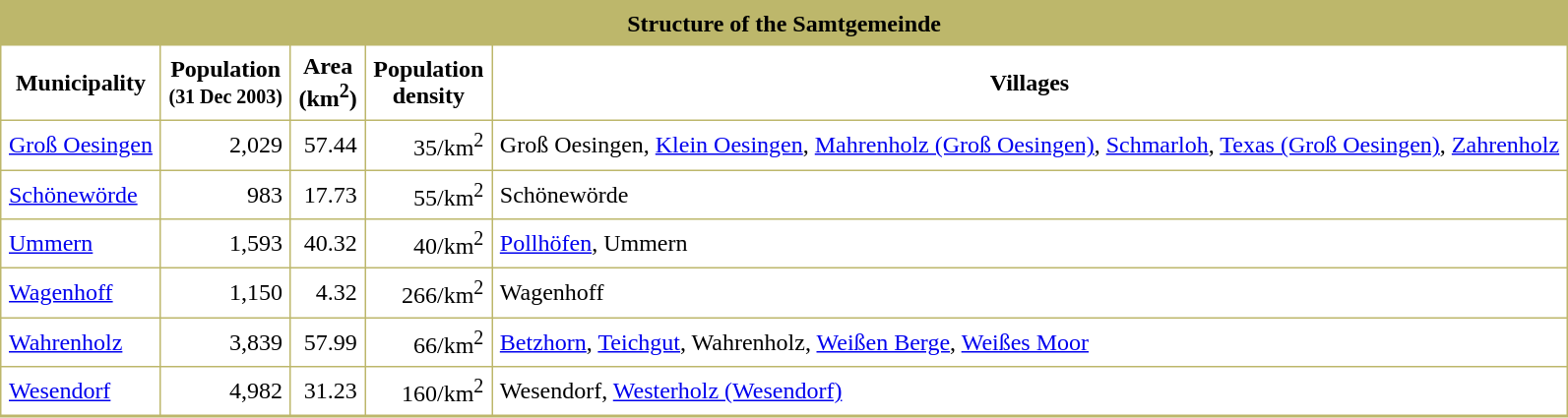<table border="0" cellpadding="5" cellspacing="1" style=" empty-cells:show; margin-bottom:0.5em; background:#BDB76B;">
<tr --- bgcolor="#FFFFFF">
</tr>
<tr>
<th colspan="5"><strong>Structure of the Samtgemeinde</strong></th>
</tr>
<tr --- bgcolor="#FFFFFF">
<th><span>Municipality</span></th>
<th><span>Population<br><small>(31 Dec 2003)</small></span></th>
<th><span>Area<br>(km<sup>2</sup>)</span></th>
<th><span>Population<br> density</span></th>
<th><span>Villages</span></th>
</tr>
<tr --- bgcolor="#FFFFFF">
<td><a href='#'>Groß Oesingen</a></td>
<td align="right">2,029</td>
<td align="right">57.44</td>
<td align="right">35/km<sup>2</sup></td>
<td>Groß Oesingen, <a href='#'>Klein Oesingen</a>, <a href='#'>Mahrenholz (Groß Oesingen)</a>, <a href='#'>Schmarloh</a>, <a href='#'>Texas (Groß Oesingen)</a>, <a href='#'>Zahrenholz</a></td>
</tr>
<tr --- bgcolor="#FFFFFF">
<td><a href='#'>Schönewörde</a></td>
<td align="right">983</td>
<td align="right">17.73</td>
<td align="right">55/km<sup>2</sup></td>
<td>Schönewörde</td>
</tr>
<tr --- bgcolor="#FFFFFF">
<td><a href='#'>Ummern</a></td>
<td align="right">1,593</td>
<td align="right">40.32</td>
<td align="right">40/km<sup>2</sup></td>
<td><a href='#'>Pollhöfen</a>, Ummern</td>
</tr>
<tr --- bgcolor="#FFFFFF">
<td><a href='#'>Wagenhoff</a></td>
<td align="right">1,150</td>
<td align="right">4.32</td>
<td align="right">266/km<sup>2</sup></td>
<td>Wagenhoff</td>
</tr>
<tr --- bgcolor="#FFFFFF">
<td><a href='#'>Wahrenholz</a></td>
<td align="right">3,839</td>
<td align="right">57.99</td>
<td align="right">66/km<sup>2</sup></td>
<td><a href='#'>Betzhorn</a>, <a href='#'>Teichgut</a>, Wahrenholz, <a href='#'>Weißen Berge</a>, <a href='#'>Weißes Moor</a></td>
</tr>
<tr --- bgcolor="#FFFFFF">
<td><a href='#'>Wesendorf</a></td>
<td align="right">4,982</td>
<td align="right">31.23</td>
<td align="right">160/km<sup>2</sup></td>
<td>Wesendorf, <a href='#'>Westerholz (Wesendorf)</a></td>
</tr>
<tr>
</tr>
</table>
